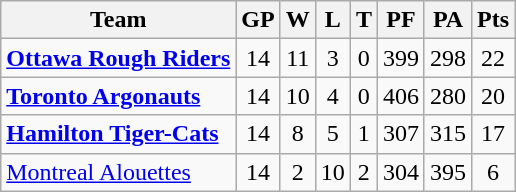<table class="wikitable">
<tr>
<th>Team</th>
<th>GP</th>
<th>W</th>
<th>L</th>
<th>T</th>
<th>PF</th>
<th>PA</th>
<th>Pts</th>
</tr>
<tr align="center">
<td align="left"><strong><a href='#'>Ottawa Rough Riders</a></strong></td>
<td>14</td>
<td>11</td>
<td>3</td>
<td>0</td>
<td>399</td>
<td>298</td>
<td>22</td>
</tr>
<tr align="center">
<td align="left"><strong><a href='#'>Toronto Argonauts</a></strong></td>
<td>14</td>
<td>10</td>
<td>4</td>
<td>0</td>
<td>406</td>
<td>280</td>
<td>20</td>
</tr>
<tr align="center">
<td align="left"><strong><a href='#'>Hamilton Tiger-Cats</a></strong></td>
<td>14</td>
<td>8</td>
<td>5</td>
<td>1</td>
<td>307</td>
<td>315</td>
<td>17</td>
</tr>
<tr align="center">
<td align="left"><a href='#'>Montreal Alouettes</a></td>
<td>14</td>
<td>2</td>
<td>10</td>
<td>2</td>
<td>304</td>
<td>395</td>
<td>6</td>
</tr>
</table>
